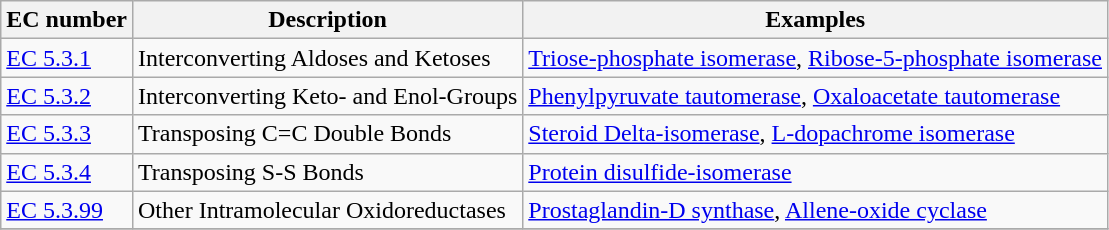<table class="wikitable">
<tr>
<th>EC number</th>
<th>Description</th>
<th>Examples</th>
</tr>
<tr>
<td align=><a href='#'>EC 5.3.1</a></td>
<td>Interconverting Aldoses and Ketoses</td>
<td><a href='#'>Triose-phosphate isomerase</a>, <a href='#'>Ribose-5-phosphate isomerase</a></td>
</tr>
<tr>
<td align=><a href='#'>EC 5.3.2</a></td>
<td>Interconverting Keto- and Enol-Groups</td>
<td><a href='#'>Phenylpyruvate tautomerase</a>, <a href='#'>Oxaloacetate tautomerase</a></td>
</tr>
<tr>
<td align=><a href='#'>EC 5.3.3</a></td>
<td>Transposing C=C Double Bonds</td>
<td><a href='#'>Steroid Delta-isomerase</a>, <a href='#'>L-dopachrome isomerase</a></td>
</tr>
<tr>
<td align=><a href='#'>EC 5.3.4</a></td>
<td>Transposing S-S Bonds</td>
<td><a href='#'>Protein disulfide-isomerase</a></td>
</tr>
<tr>
<td align=><a href='#'>EC 5.3.99</a></td>
<td>Other Intramolecular Oxidoreductases</td>
<td><a href='#'>Prostaglandin-D synthase</a>, <a href='#'>Allene-oxide cyclase</a></td>
</tr>
<tr>
</tr>
</table>
